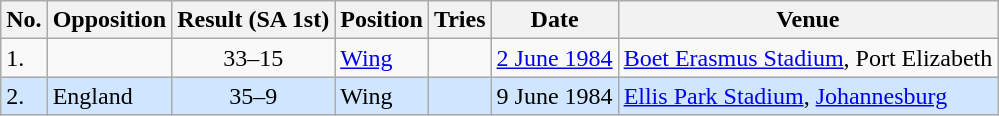<table class="wikitable">
<tr>
<th>No.</th>
<th>Opposition</th>
<th>Result (SA 1st)</th>
<th>Position</th>
<th>Tries</th>
<th>Date</th>
<th>Venue</th>
</tr>
<tr>
<td>1.</td>
<td></td>
<td align="center">33–15</td>
<td><a href='#'>Wing</a></td>
<td></td>
<td><a href='#'>2 June 1984</a></td>
<td><a href='#'>Boet Erasmus Stadium</a>, Port Elizabeth</td>
</tr>
<tr style="background: #D0E6FF;">
<td>2.</td>
<td> England</td>
<td align="center">35–9</td>
<td>Wing</td>
<td></td>
<td>9 June 1984</td>
<td><a href='#'>Ellis Park Stadium</a>, <a href='#'>Johannesburg</a></td>
</tr>
</table>
